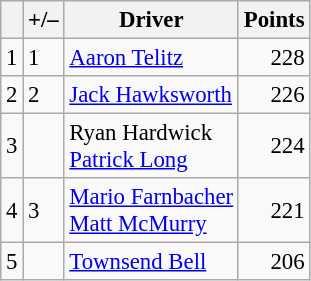<table class="wikitable" style="font-size: 95%;">
<tr>
<th scope="col"></th>
<th scope="col">+/–</th>
<th scope="col">Driver</th>
<th scope="col">Points</th>
</tr>
<tr>
<td align=center>1</td>
<td align="left"> 1</td>
<td> <a href='#'>Aaron Telitz</a></td>
<td align=right>228</td>
</tr>
<tr>
<td align=center>2</td>
<td align="left"> 2</td>
<td> <a href='#'>Jack Hawksworth</a></td>
<td align=right>226</td>
</tr>
<tr>
<td align=center>3</td>
<td align="left"></td>
<td> Ryan Hardwick<br> <a href='#'>Patrick Long</a></td>
<td align=right>224</td>
</tr>
<tr>
<td align=center>4</td>
<td align="left"> 3</td>
<td> <a href='#'>Mario Farnbacher</a><br> <a href='#'>Matt McMurry</a></td>
<td align=right>221</td>
</tr>
<tr>
<td align=center>5</td>
<td align="left"></td>
<td> <a href='#'>Townsend Bell</a></td>
<td align=right>206</td>
</tr>
</table>
